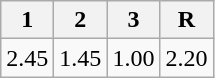<table class=wikitable>
<tr>
<th>1</th>
<th>2</th>
<th>3</th>
<th>R</th>
</tr>
<tr>
<td>2.45</td>
<td>1.45</td>
<td>1.00</td>
<td>2.20</td>
</tr>
</table>
